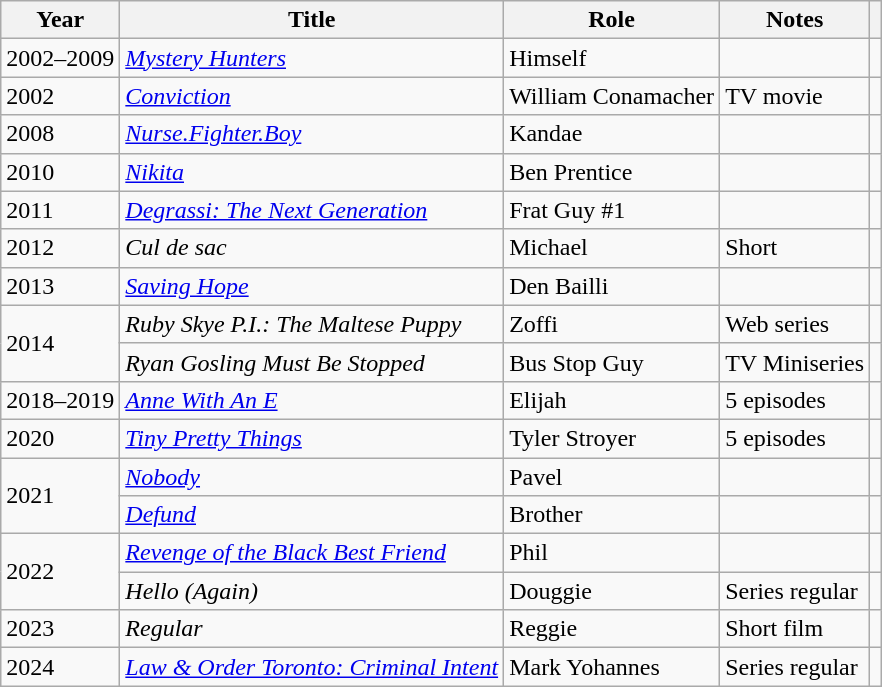<table class="wikitable sortable">
<tr>
<th>Year</th>
<th>Title</th>
<th>Role</th>
<th class="unsortable">Notes</th>
<th></th>
</tr>
<tr>
<td>2002–2009</td>
<td><em><a href='#'>Mystery Hunters</a></em></td>
<td>Himself</td>
<td></td>
<td></td>
</tr>
<tr>
<td>2002</td>
<td><em><a href='#'>Conviction</a></em></td>
<td>William Conamacher</td>
<td>TV movie</td>
<td></td>
</tr>
<tr>
<td>2008</td>
<td><em><a href='#'>Nurse.Fighter.Boy</a></em></td>
<td>Kandae</td>
<td></td>
<td></td>
</tr>
<tr>
<td>2010</td>
<td><em><a href='#'>Nikita</a></em></td>
<td>Ben Prentice</td>
<td></td>
<td></td>
</tr>
<tr>
<td>2011</td>
<td><em><a href='#'>Degrassi: The Next Generation</a></em></td>
<td>Frat Guy #1</td>
<td></td>
<td></td>
</tr>
<tr>
<td>2012</td>
<td><em>Cul de sac</em></td>
<td>Michael</td>
<td>Short</td>
<td></td>
</tr>
<tr>
<td>2013</td>
<td><em><a href='#'>Saving Hope</a></em></td>
<td>Den Bailli</td>
<td></td>
<td></td>
</tr>
<tr>
<td rowspan=2>2014</td>
<td><em>Ruby Skye P.I.: The Maltese Puppy</em></td>
<td>Zoffi</td>
<td>Web series</td>
<td></td>
</tr>
<tr>
<td><em>Ryan Gosling Must Be Stopped</em></td>
<td>Bus Stop Guy</td>
<td>TV Miniseries</td>
<td></td>
</tr>
<tr>
<td>2018–2019</td>
<td><em><a href='#'>Anne With An E</a></em></td>
<td>Elijah</td>
<td>5 episodes</td>
<td></td>
</tr>
<tr>
<td>2020</td>
<td><em><a href='#'>Tiny Pretty Things</a></em></td>
<td>Tyler Stroyer</td>
<td>5 episodes</td>
<td></td>
</tr>
<tr>
<td rowspan="2">2021</td>
<td><em><a href='#'>Nobody</a></em></td>
<td>Pavel</td>
<td></td>
<td></td>
</tr>
<tr>
<td><em><a href='#'>Defund</a></em></td>
<td>Brother</td>
<td></td>
<td></td>
</tr>
<tr>
<td rowspan="2">2022</td>
<td><em><a href='#'>Revenge of the Black Best Friend</a></em></td>
<td>Phil</td>
<td></td>
<td></td>
</tr>
<tr>
<td><em>Hello (Again)</em></td>
<td>Douggie</td>
<td>Series regular</td>
<td></td>
</tr>
<tr>
<td>2023</td>
<td><em>Regular</em></td>
<td>Reggie</td>
<td>Short film</td>
<td></td>
</tr>
<tr>
<td>2024</td>
<td><em><a href='#'>Law & Order Toronto: Criminal Intent</a></em></td>
<td>Mark Yohannes</td>
<td>Series regular</td>
<td></td>
</tr>
</table>
